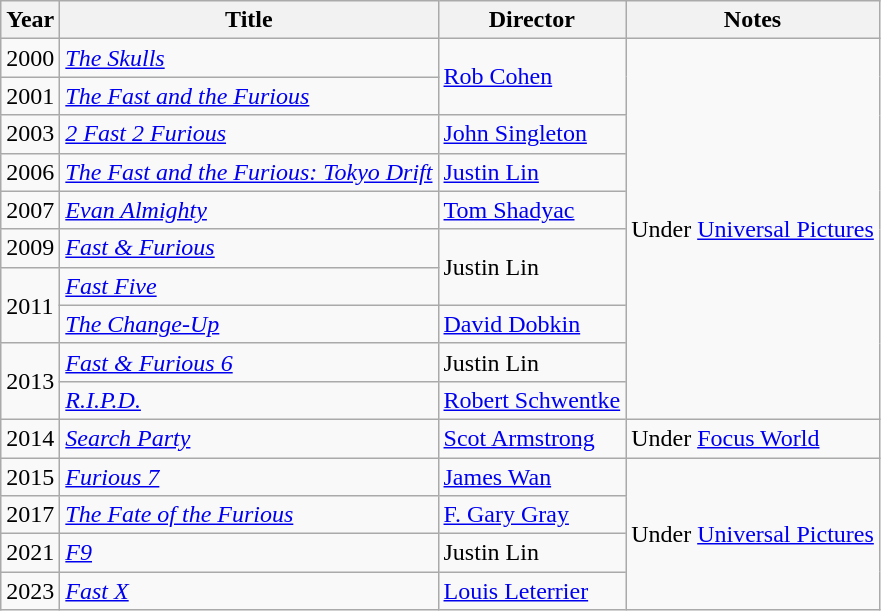<table class="wikitable">
<tr>
<th>Year</th>
<th>Title</th>
<th>Director</th>
<th>Notes</th>
</tr>
<tr>
<td>2000</td>
<td><em><a href='#'>The Skulls</a></em></td>
<td rowspan=2><a href='#'>Rob Cohen</a></td>
<td rowspan=10>Under <a href='#'>Universal Pictures</a></td>
</tr>
<tr>
<td>2001</td>
<td><em><a href='#'>The Fast and the Furious</a></em></td>
</tr>
<tr>
<td>2003</td>
<td><em><a href='#'>2 Fast 2 Furious</a></em></td>
<td><a href='#'>John Singleton</a></td>
</tr>
<tr>
<td>2006</td>
<td><em><a href='#'>The Fast and the Furious: Tokyo Drift</a></em></td>
<td><a href='#'>Justin Lin</a></td>
</tr>
<tr>
<td>2007</td>
<td><em><a href='#'>Evan Almighty</a></em></td>
<td><a href='#'>Tom Shadyac</a></td>
</tr>
<tr>
<td>2009</td>
<td><em><a href='#'>Fast & Furious</a></em></td>
<td rowspan=2>Justin Lin</td>
</tr>
<tr>
<td rowspan=2>2011</td>
<td><em><a href='#'>Fast Five</a></em></td>
</tr>
<tr>
<td><em><a href='#'>The Change-Up</a></em></td>
<td><a href='#'>David Dobkin</a></td>
</tr>
<tr>
<td rowspan=2>2013</td>
<td><em><a href='#'>Fast & Furious 6</a></em></td>
<td>Justin Lin</td>
</tr>
<tr>
<td><em><a href='#'>R.I.P.D.</a></em></td>
<td><a href='#'>Robert Schwentke</a></td>
</tr>
<tr>
<td>2014</td>
<td><em><a href='#'>Search Party</a></em></td>
<td><a href='#'>Scot Armstrong</a></td>
<td>Under <a href='#'>Focus World</a></td>
</tr>
<tr>
<td>2015</td>
<td><em><a href='#'>Furious 7</a></em></td>
<td><a href='#'>James Wan</a></td>
<td rowspan=4>Under <a href='#'>Universal Pictures</a></td>
</tr>
<tr>
<td>2017</td>
<td><em><a href='#'>The Fate of the Furious</a></em></td>
<td><a href='#'>F. Gary Gray</a></td>
</tr>
<tr>
<td>2021</td>
<td><em><a href='#'>F9</a></em></td>
<td>Justin Lin</td>
</tr>
<tr>
<td>2023</td>
<td><em><a href='#'>Fast X</a></em></td>
<td><a href='#'>Louis Leterrier</a></td>
</tr>
</table>
